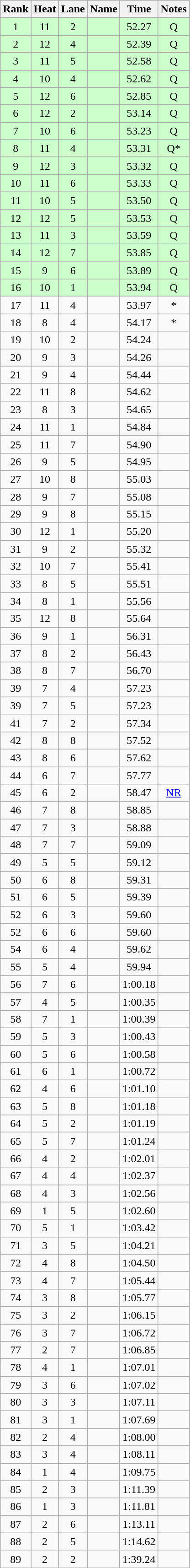<table class="wikitable sortable" style="text-align:center">
<tr>
<th>Rank</th>
<th>Heat</th>
<th>Lane</th>
<th>Name</th>
<th>Time</th>
<th>Notes</th>
</tr>
<tr bgcolor=ccffcc>
<td>1</td>
<td>11</td>
<td>2</td>
<td align=left></td>
<td>52.27</td>
<td>Q</td>
</tr>
<tr bgcolor=ccffcc>
<td>2</td>
<td>12</td>
<td>4</td>
<td align=left></td>
<td>52.39</td>
<td>Q</td>
</tr>
<tr bgcolor=ccffcc>
<td>3</td>
<td>11</td>
<td>5</td>
<td align=left></td>
<td>52.58</td>
<td>Q</td>
</tr>
<tr bgcolor=ccffcc>
<td>4</td>
<td>10</td>
<td>4</td>
<td align=left></td>
<td>52.62</td>
<td>Q</td>
</tr>
<tr bgcolor=ccffcc>
<td>5</td>
<td>12</td>
<td>6</td>
<td align=left></td>
<td>52.85</td>
<td>Q</td>
</tr>
<tr bgcolor=ccffcc>
<td>6</td>
<td>12</td>
<td>2</td>
<td align=left></td>
<td>53.14</td>
<td>Q</td>
</tr>
<tr bgcolor=ccffcc>
<td>7</td>
<td>10</td>
<td>6</td>
<td align=left></td>
<td>53.23</td>
<td>Q</td>
</tr>
<tr bgcolor=ccffcc>
<td>8</td>
<td>11</td>
<td>4</td>
<td align=left></td>
<td>53.31</td>
<td>Q*</td>
</tr>
<tr bgcolor=ccffcc>
<td>9</td>
<td>12</td>
<td>3</td>
<td align=left></td>
<td>53.32</td>
<td>Q</td>
</tr>
<tr bgcolor=ccffcc>
<td>10</td>
<td>11</td>
<td>6</td>
<td align=left></td>
<td>53.33</td>
<td>Q</td>
</tr>
<tr bgcolor=ccffcc>
<td>11</td>
<td>10</td>
<td>5</td>
<td align=left></td>
<td>53.50</td>
<td>Q</td>
</tr>
<tr bgcolor=ccffcc>
<td>12</td>
<td>12</td>
<td>5</td>
<td align=left></td>
<td>53.53</td>
<td>Q</td>
</tr>
<tr bgcolor=ccffcc>
<td>13</td>
<td>11</td>
<td>3</td>
<td align=left></td>
<td>53.59</td>
<td>Q</td>
</tr>
<tr bgcolor=ccffcc>
<td>14</td>
<td>12</td>
<td>7</td>
<td align=left></td>
<td>53.85</td>
<td>Q</td>
</tr>
<tr bgcolor=ccffcc>
<td>15</td>
<td>9</td>
<td>6</td>
<td align=left></td>
<td>53.89</td>
<td>Q</td>
</tr>
<tr bgcolor=ccffcc>
<td>16</td>
<td>10</td>
<td>1</td>
<td align=left></td>
<td>53.94</td>
<td>Q</td>
</tr>
<tr>
<td>17</td>
<td>11</td>
<td>4</td>
<td align=left></td>
<td>53.97</td>
<td>*</td>
</tr>
<tr>
<td>18</td>
<td>8</td>
<td>4</td>
<td align=left></td>
<td>54.17</td>
<td>*</td>
</tr>
<tr>
<td>19</td>
<td>10</td>
<td>2</td>
<td align=left></td>
<td>54.24</td>
<td></td>
</tr>
<tr>
<td>20</td>
<td>9</td>
<td>3</td>
<td align=left></td>
<td>54.26</td>
<td></td>
</tr>
<tr>
<td>21</td>
<td>9</td>
<td>4</td>
<td align=left></td>
<td>54.44</td>
<td></td>
</tr>
<tr>
<td>22</td>
<td>11</td>
<td>8</td>
<td align=left></td>
<td>54.62</td>
<td></td>
</tr>
<tr>
<td>23</td>
<td>8</td>
<td>3</td>
<td align=left></td>
<td>54.65</td>
<td></td>
</tr>
<tr>
<td>24</td>
<td>11</td>
<td>1</td>
<td align=left></td>
<td>54.84</td>
<td></td>
</tr>
<tr>
<td>25</td>
<td>11</td>
<td>7</td>
<td align=left></td>
<td>54.90</td>
<td></td>
</tr>
<tr>
<td>26</td>
<td>9</td>
<td>5</td>
<td align=left></td>
<td>54.95</td>
<td></td>
</tr>
<tr>
<td>27</td>
<td>10</td>
<td>8</td>
<td align=left></td>
<td>55.03</td>
<td></td>
</tr>
<tr>
<td>28</td>
<td>9</td>
<td>7</td>
<td align=left></td>
<td>55.08</td>
<td></td>
</tr>
<tr>
<td>29</td>
<td>9</td>
<td>8</td>
<td align=left></td>
<td>55.15</td>
<td></td>
</tr>
<tr>
<td>30</td>
<td>12</td>
<td>1</td>
<td align=left></td>
<td>55.20</td>
<td></td>
</tr>
<tr>
<td>31</td>
<td>9</td>
<td>2</td>
<td align=left></td>
<td>55.32</td>
<td></td>
</tr>
<tr>
<td>32</td>
<td>10</td>
<td>7</td>
<td align=left></td>
<td>55.41</td>
<td></td>
</tr>
<tr>
<td>33</td>
<td>8</td>
<td>5</td>
<td align=left></td>
<td>55.51</td>
<td></td>
</tr>
<tr>
<td>34</td>
<td>8</td>
<td>1</td>
<td align=left></td>
<td>55.56</td>
<td></td>
</tr>
<tr>
<td>35</td>
<td>12</td>
<td>8</td>
<td align=left></td>
<td>55.64</td>
<td></td>
</tr>
<tr>
<td>36</td>
<td>9</td>
<td>1</td>
<td align=left></td>
<td>56.31</td>
<td></td>
</tr>
<tr>
<td>37</td>
<td>8</td>
<td>2</td>
<td align=left></td>
<td>56.43</td>
<td></td>
</tr>
<tr>
<td>38</td>
<td>8</td>
<td>7</td>
<td align=left></td>
<td>56.70</td>
<td></td>
</tr>
<tr>
<td>39</td>
<td>7</td>
<td>4</td>
<td align=left></td>
<td>57.23</td>
<td></td>
</tr>
<tr>
<td>39</td>
<td>7</td>
<td>5</td>
<td align=left></td>
<td>57.23</td>
<td></td>
</tr>
<tr>
<td>41</td>
<td>7</td>
<td>2</td>
<td align=left></td>
<td>57.34</td>
<td></td>
</tr>
<tr>
<td>42</td>
<td>8</td>
<td>8</td>
<td align=left></td>
<td>57.52</td>
<td></td>
</tr>
<tr>
<td>43</td>
<td>8</td>
<td>6</td>
<td align=left></td>
<td>57.62</td>
<td></td>
</tr>
<tr>
<td>44</td>
<td>6</td>
<td>7</td>
<td align=left></td>
<td>57.77</td>
<td></td>
</tr>
<tr>
<td>45</td>
<td>6</td>
<td>2</td>
<td align=left></td>
<td>58.47</td>
<td><a href='#'>NR</a></td>
</tr>
<tr>
<td>46</td>
<td>7</td>
<td>8</td>
<td align=left></td>
<td>58.85</td>
<td></td>
</tr>
<tr>
<td>47</td>
<td>7</td>
<td>3</td>
<td align=left></td>
<td>58.88</td>
<td></td>
</tr>
<tr>
<td>48</td>
<td>7</td>
<td>7</td>
<td align=left></td>
<td>59.09</td>
<td></td>
</tr>
<tr>
<td>49</td>
<td>5</td>
<td>5</td>
<td align=left></td>
<td>59.12</td>
<td></td>
</tr>
<tr>
<td>50</td>
<td>6</td>
<td>8</td>
<td align=left></td>
<td>59.31</td>
<td></td>
</tr>
<tr>
<td>51</td>
<td>6</td>
<td>5</td>
<td align=left></td>
<td>59.39</td>
<td></td>
</tr>
<tr>
<td>52</td>
<td>6</td>
<td>3</td>
<td align=left></td>
<td>59.60</td>
<td></td>
</tr>
<tr>
<td>52</td>
<td>6</td>
<td>6</td>
<td align=left></td>
<td>59.60</td>
<td></td>
</tr>
<tr>
<td>54</td>
<td>6</td>
<td>4</td>
<td align=left></td>
<td>59.62</td>
<td></td>
</tr>
<tr>
<td>55</td>
<td>5</td>
<td>4</td>
<td align=left></td>
<td>59.94</td>
<td></td>
</tr>
<tr>
<td>56</td>
<td>7</td>
<td>6</td>
<td align=left></td>
<td>1:00.18</td>
<td></td>
</tr>
<tr>
<td>57</td>
<td>4</td>
<td>5</td>
<td align=left></td>
<td>1:00.35</td>
<td></td>
</tr>
<tr>
<td>58</td>
<td>7</td>
<td>1</td>
<td align=left></td>
<td>1:00.39</td>
<td></td>
</tr>
<tr>
<td>59</td>
<td>5</td>
<td>3</td>
<td align=left></td>
<td>1:00.43</td>
<td></td>
</tr>
<tr>
<td>60</td>
<td>5</td>
<td>6</td>
<td align=left></td>
<td>1:00.58</td>
<td></td>
</tr>
<tr>
<td>61</td>
<td>6</td>
<td>1</td>
<td align=left></td>
<td>1:00.72</td>
<td></td>
</tr>
<tr>
<td>62</td>
<td>4</td>
<td>6</td>
<td align=left></td>
<td>1:01.10</td>
<td></td>
</tr>
<tr>
<td>63</td>
<td>5</td>
<td>8</td>
<td align=left></td>
<td>1:01.18</td>
<td></td>
</tr>
<tr>
<td>64</td>
<td>5</td>
<td>2</td>
<td align=left></td>
<td>1:01.19</td>
<td></td>
</tr>
<tr>
<td>65</td>
<td>5</td>
<td>7</td>
<td align=left></td>
<td>1:01.24</td>
<td></td>
</tr>
<tr>
<td>66</td>
<td>4</td>
<td>2</td>
<td align=left></td>
<td>1:02.01</td>
<td></td>
</tr>
<tr>
<td>67</td>
<td>4</td>
<td>4</td>
<td align=left></td>
<td>1:02.37</td>
<td></td>
</tr>
<tr>
<td>68</td>
<td>4</td>
<td>3</td>
<td align=left></td>
<td>1:02.56</td>
<td></td>
</tr>
<tr>
<td>69</td>
<td>1</td>
<td>5</td>
<td align=left></td>
<td>1:02.60</td>
<td></td>
</tr>
<tr>
<td>70</td>
<td>5</td>
<td>1</td>
<td align=left></td>
<td>1:03.42</td>
<td></td>
</tr>
<tr>
<td>71</td>
<td>3</td>
<td>5</td>
<td align=left></td>
<td>1:04.21</td>
<td></td>
</tr>
<tr>
<td>72</td>
<td>4</td>
<td>8</td>
<td align=left></td>
<td>1:04.50</td>
<td></td>
</tr>
<tr>
<td>73</td>
<td>4</td>
<td>7</td>
<td align=left></td>
<td>1:05.44</td>
<td></td>
</tr>
<tr>
<td>74</td>
<td>3</td>
<td>8</td>
<td align=left></td>
<td>1:05.77</td>
<td></td>
</tr>
<tr>
<td>75</td>
<td>3</td>
<td>2</td>
<td align=left></td>
<td>1:06.15</td>
<td></td>
</tr>
<tr>
<td>76</td>
<td>3</td>
<td>7</td>
<td align=left></td>
<td>1:06.72</td>
<td></td>
</tr>
<tr>
<td>77</td>
<td>2</td>
<td>7</td>
<td align=left></td>
<td>1:06.85</td>
<td></td>
</tr>
<tr>
<td>78</td>
<td>4</td>
<td>1</td>
<td align=left></td>
<td>1:07.01</td>
<td></td>
</tr>
<tr>
<td>79</td>
<td>3</td>
<td>6</td>
<td align=left></td>
<td>1:07.02</td>
<td></td>
</tr>
<tr>
<td>80</td>
<td>3</td>
<td>3</td>
<td align=left></td>
<td>1:07.11</td>
<td></td>
</tr>
<tr>
<td>81</td>
<td>3</td>
<td>1</td>
<td align=left></td>
<td>1:07.69</td>
<td></td>
</tr>
<tr>
<td>82</td>
<td>2</td>
<td>4</td>
<td align=left></td>
<td>1:08.00</td>
<td></td>
</tr>
<tr>
<td>83</td>
<td>3</td>
<td>4</td>
<td align=left></td>
<td>1:08.11</td>
<td></td>
</tr>
<tr>
<td>84</td>
<td>1</td>
<td>4</td>
<td align=left></td>
<td>1:09.75</td>
<td></td>
</tr>
<tr>
<td>85</td>
<td>2</td>
<td>3</td>
<td align=left></td>
<td>1:11.39</td>
<td></td>
</tr>
<tr>
<td>86</td>
<td>1</td>
<td>3</td>
<td align=left></td>
<td>1:11.81</td>
<td></td>
</tr>
<tr>
<td>87</td>
<td>2</td>
<td>6</td>
<td align=left></td>
<td>1:13.11</td>
<td></td>
</tr>
<tr>
<td>88</td>
<td>2</td>
<td>5</td>
<td align=left></td>
<td>1:14.62</td>
<td></td>
</tr>
<tr>
<td>89</td>
<td>2</td>
<td>2</td>
<td align=left></td>
<td>1:39.24</td>
<td></td>
</tr>
</table>
